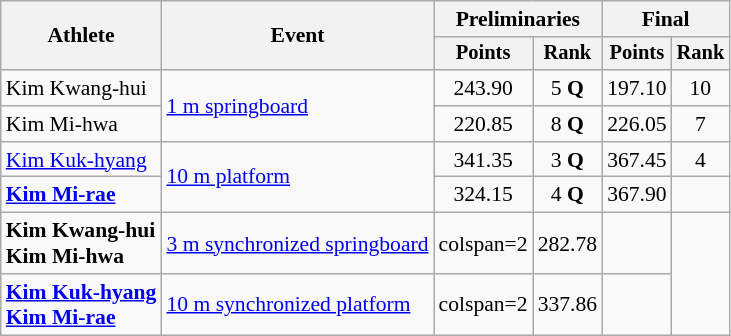<table class=wikitable style=font-size:90%;text-align:center>
<tr>
<th rowspan="2">Athlete</th>
<th rowspan="2">Event</th>
<th colspan="2">Preliminaries</th>
<th colspan="2">Final</th>
</tr>
<tr style="font-size:95%">
<th>Points</th>
<th>Rank</th>
<th>Points</th>
<th>Rank</th>
</tr>
<tr>
<td align=left>Kim Kwang-hui</td>
<td align=left rowspan=2><a href='#'>1 m springboard</a></td>
<td>243.90</td>
<td>5 <strong>Q</strong></td>
<td>197.10</td>
<td>10</td>
</tr>
<tr>
<td align=left>Kim Mi-hwa</td>
<td>220.85</td>
<td>8 <strong>Q</strong></td>
<td>226.05</td>
<td>7</td>
</tr>
<tr>
<td align=left><a href='#'>Kim Kuk-hyang</a></td>
<td align=left rowspan=2><a href='#'>10 m platform</a></td>
<td>341.35</td>
<td>3 <strong>Q</strong></td>
<td>367.45</td>
<td>4</td>
</tr>
<tr>
<td align=left><strong><a href='#'>Kim Mi-rae</a></strong></td>
<td>324.15</td>
<td>4 <strong>Q</strong></td>
<td>367.90</td>
<td></td>
</tr>
<tr>
<td align=left><strong>Kim Kwang-hui<br>Kim Mi-hwa</strong></td>
<td align=left><a href='#'>3 m synchronized springboard</a></td>
<td>colspan=2 </td>
<td>282.78</td>
<td></td>
</tr>
<tr>
<td align=left><strong><a href='#'>Kim Kuk-hyang</a><br><a href='#'>Kim Mi-rae</a></strong></td>
<td align=left><a href='#'>10 m synchronized platform</a></td>
<td>colspan=2 </td>
<td>337.86</td>
<td></td>
</tr>
</table>
